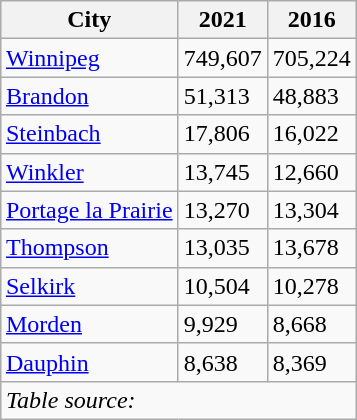<table class="wikitable" style="float: right; ">
<tr>
<th>City</th>
<th>2021</th>
<th>2016</th>
</tr>
<tr>
<td><a href='#'>Winnipeg</a></td>
<td>749,607</td>
<td>705,224</td>
</tr>
<tr>
<td><a href='#'>Brandon</a></td>
<td>51,313</td>
<td>48,883</td>
</tr>
<tr>
<td><a href='#'>Steinbach</a></td>
<td>17,806</td>
<td>16,022</td>
</tr>
<tr>
<td><a href='#'>Winkler</a></td>
<td>13,745</td>
<td>12,660</td>
</tr>
<tr>
<td><a href='#'>Portage la Prairie</a></td>
<td>13,270</td>
<td>13,304</td>
</tr>
<tr>
<td><a href='#'>Thompson</a></td>
<td>13,035</td>
<td>13,678</td>
</tr>
<tr>
<td><a href='#'>Selkirk</a></td>
<td>10,504</td>
<td>10,278</td>
</tr>
<tr>
<td><a href='#'>Morden</a></td>
<td>9,929</td>
<td>8,668</td>
</tr>
<tr>
<td><a href='#'>Dauphin</a></td>
<td>8,638</td>
<td>8,369</td>
</tr>
<tr>
<td style="text-align:left;" colspan="3"><em>Table source: </em></td>
</tr>
</table>
